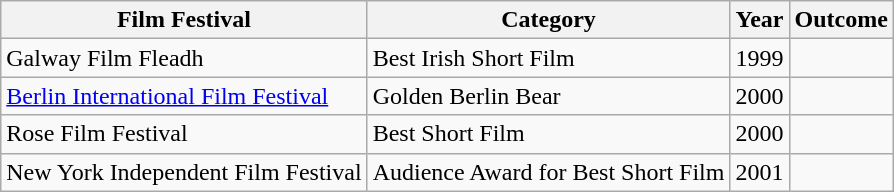<table class="wikitable" border="1" align="centre">
<tr>
<th>Film Festival</th>
<th>Category</th>
<th>Year</th>
<th>Outcome</th>
</tr>
<tr>
<td>Galway Film Fleadh</td>
<td>Best Irish Short Film</td>
<td>1999</td>
<td></td>
</tr>
<tr>
<td><a href='#'>Berlin International Film Festival</a></td>
<td>Golden Berlin Bear</td>
<td>2000</td>
<td></td>
</tr>
<tr>
<td>Rose Film Festival</td>
<td>Best Short Film</td>
<td>2000</td>
<td></td>
</tr>
<tr>
<td>New York Independent Film Festival</td>
<td>Audience Award for Best Short Film</td>
<td>2001</td>
<td></td>
</tr>
</table>
